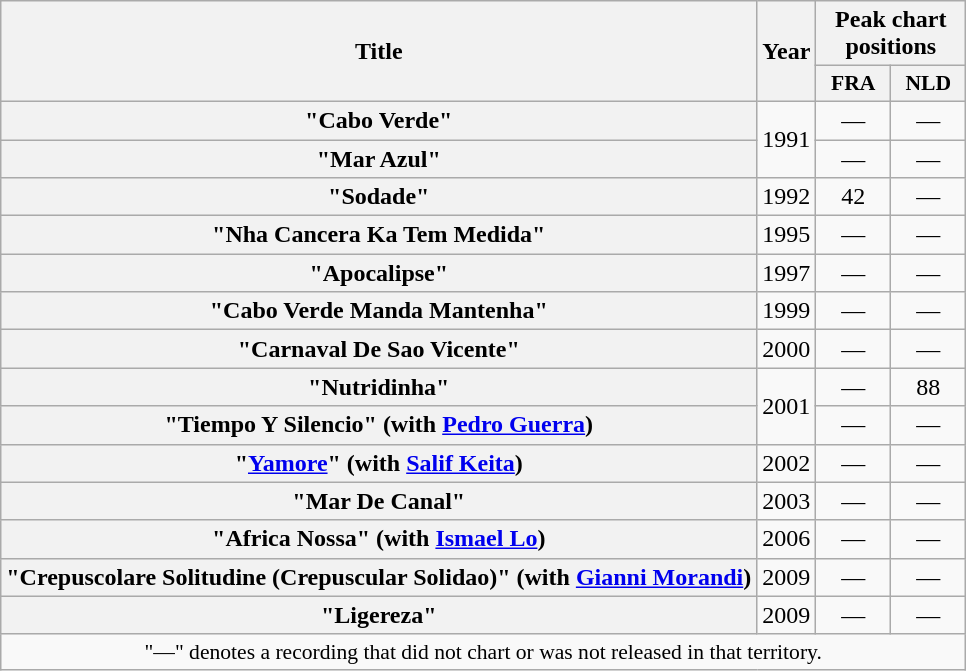<table class="wikitable plainrowheaders" style="text-align:center;">
<tr>
<th scope="col" rowspan="2">Title</th>
<th scope="col" rowspan="2">Year</th>
<th scope="col" colspan="2">Peak chart positions</th>
</tr>
<tr>
<th scope="col" style="width:3em;font-size:90%;">FRA<br></th>
<th scope="col" style="width:3em;font-size:90%;">NLD<br></th>
</tr>
<tr>
<th scope="row">"Cabo Verde"</th>
<td rowspan=2>1991</td>
<td>—</td>
<td>—</td>
</tr>
<tr>
<th scope="row">"Mar Azul"</th>
<td>—</td>
<td>—</td>
</tr>
<tr>
<th scope="row">"Sodade"</th>
<td>1992</td>
<td>42</td>
<td>—</td>
</tr>
<tr>
<th scope="row">"Nha Cancera Ka Tem Medida"</th>
<td>1995</td>
<td>—</td>
<td>—</td>
</tr>
<tr>
<th scope="row">"Apocalipse"</th>
<td>1997</td>
<td>—</td>
<td>—</td>
</tr>
<tr>
<th scope="row">"Cabo Verde Manda Mantenha"</th>
<td>1999</td>
<td>—</td>
<td>—</td>
</tr>
<tr>
<th scope="row">"Carnaval De Sao Vicente"</th>
<td>2000</td>
<td>—</td>
<td>—</td>
</tr>
<tr>
<th scope="row">"Nutridinha"</th>
<td rowspan=2>2001</td>
<td>—</td>
<td>88</td>
</tr>
<tr>
<th scope="row">"Tiempo Y Silencio" (with <a href='#'>Pedro Guerra</a>)</th>
<td>—</td>
<td>—</td>
</tr>
<tr>
<th scope="row">"<a href='#'>Yamore</a>" (with <a href='#'>Salif Keita</a>)</th>
<td>2002</td>
<td>—</td>
<td>—</td>
</tr>
<tr>
<th scope="row">"Mar De Canal"</th>
<td>2003</td>
<td>—</td>
<td>—</td>
</tr>
<tr>
<th scope="row">"Africa Nossa" (with <a href='#'>Ismael Lo</a>)</th>
<td>2006</td>
<td>—</td>
<td>—</td>
</tr>
<tr>
<th scope="row">"Crepuscolare Solitudine (Crepuscular Solidao)" (with <a href='#'>Gianni Morandi</a>)</th>
<td>2009</td>
<td>—</td>
<td>—</td>
</tr>
<tr>
<th scope="row">"Ligereza"</th>
<td>2009</td>
<td>—</td>
<td>—</td>
</tr>
<tr>
<td colspan="20" style="font-size:90%">"—" denotes a recording that did not chart or was not released in that territory.</td>
</tr>
</table>
